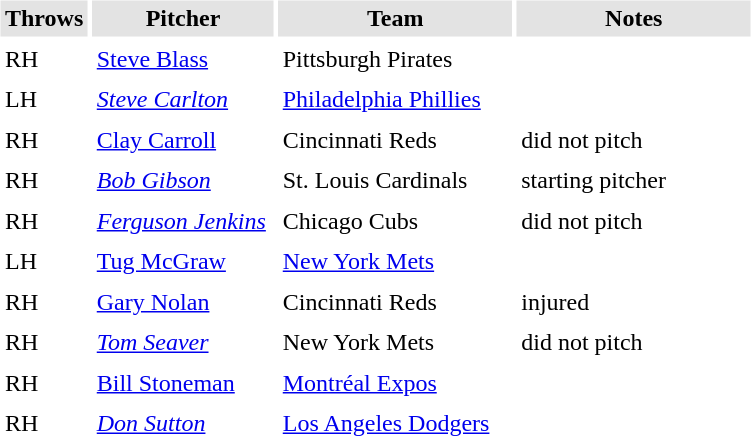<table border="0" cellspacing="3" cellpadding="3">
<tr style="background: #e3e3e3;">
<th width="50">Throws</th>
<th width="115">Pitcher</th>
<th width="150">Team</th>
<th width="150">Notes</th>
</tr>
<tr>
<td>RH</td>
<td><a href='#'>Steve Blass</a></td>
<td>Pittsburgh Pirates</td>
<td></td>
</tr>
<tr>
<td>LH</td>
<td><em><a href='#'>Steve Carlton</a></em></td>
<td><a href='#'>Philadelphia Phillies</a></td>
<td></td>
</tr>
<tr>
<td>RH</td>
<td><a href='#'>Clay Carroll</a></td>
<td>Cincinnati Reds</td>
<td>did not pitch</td>
</tr>
<tr>
<td>RH</td>
<td><em><a href='#'>Bob Gibson</a></em></td>
<td>St. Louis Cardinals</td>
<td>starting pitcher</td>
</tr>
<tr>
<td>RH</td>
<td><em><a href='#'>Ferguson Jenkins</a></em></td>
<td>Chicago Cubs</td>
<td>did not pitch</td>
</tr>
<tr>
<td>LH</td>
<td><a href='#'>Tug McGraw</a></td>
<td><a href='#'>New York Mets</a></td>
<td></td>
</tr>
<tr>
<td>RH</td>
<td><a href='#'>Gary Nolan</a></td>
<td>Cincinnati Reds</td>
<td>injured</td>
</tr>
<tr>
<td>RH</td>
<td><em><a href='#'>Tom Seaver</a></em></td>
<td>New York Mets</td>
<td>did not pitch</td>
</tr>
<tr>
<td>RH</td>
<td><a href='#'>Bill Stoneman</a></td>
<td><a href='#'>Montréal Expos</a></td>
<td></td>
</tr>
<tr>
<td>RH</td>
<td><em><a href='#'>Don Sutton</a></em></td>
<td><a href='#'>Los Angeles Dodgers</a></td>
<td></td>
</tr>
</table>
